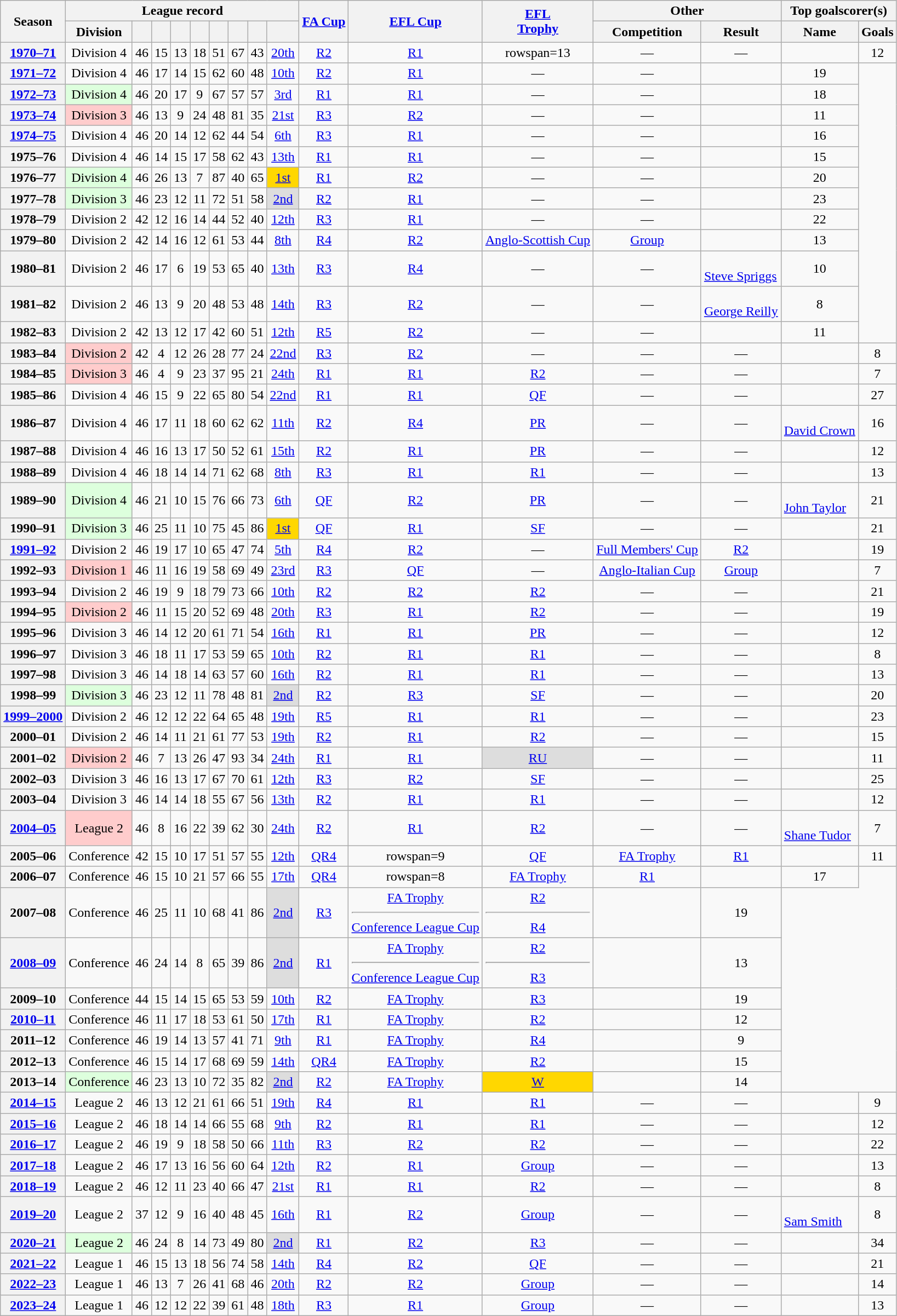<table class="wikitable sortable plainrowheaders" style="text-align:center">
<tr>
<th scope=col rowspan=2>Season</th>
<th scope=col colspan=9>League record</th>
<th scope=col rowspan=2><a href='#'>FA Cup</a></th>
<th scope=col rowspan=2><a href='#'>EFL Cup</a></th>
<th scope=col rowspan=2><a href='#'>EFL</a><br><a href='#'>Trophy</a></th>
<th scope=col colspan=2>Other</th>
<th scope=col colspan=2>Top goalscorer(s)</th>
</tr>
<tr>
<th scope=col>Division</th>
<th scope=col></th>
<th scope=col></th>
<th scope=col></th>
<th scope=col></th>
<th scope=col></th>
<th scope=col></th>
<th scope=col></th>
<th scope=col></th>
<th scope=col>Competition</th>
<th scope=col>Result</th>
<th scope=col>Name</th>
<th scope=col>Goals</th>
</tr>
<tr>
<th scope=row><a href='#'>1970–71</a></th>
<td>Division 4</td>
<td>46</td>
<td>15</td>
<td>13</td>
<td>18</td>
<td>51</td>
<td>67</td>
<td>43</td>
<td><a href='#'>20th</a></td>
<td><a href='#'>R2</a></td>
<td><a href='#'>R1</a></td>
<td>rowspan=13 </td>
<td>—</td>
<td>—</td>
<td align=left></td>
<td>12</td>
</tr>
<tr>
<th scope=row><a href='#'>1971–72</a></th>
<td>Division 4</td>
<td>46</td>
<td>17</td>
<td>14</td>
<td>15</td>
<td>62</td>
<td>60</td>
<td>48</td>
<td><a href='#'>10th</a></td>
<td><a href='#'>R2</a></td>
<td><a href='#'>R1</a></td>
<td>—</td>
<td>—</td>
<td align=left></td>
<td>19</td>
</tr>
<tr>
<th scope=row><a href='#'>1972–73</a></th>
<td style=background:#dfd>Division 4 </td>
<td>46</td>
<td>20</td>
<td>17</td>
<td>9</td>
<td>67</td>
<td>57</td>
<td>57</td>
<td><a href='#'>3rd</a></td>
<td><a href='#'>R1</a></td>
<td><a href='#'>R1</a></td>
<td>—</td>
<td>—</td>
<td align=left></td>
<td>18</td>
</tr>
<tr>
<th scope=row><a href='#'>1973–74</a></th>
<td style=background:#fcc>Division 3 </td>
<td>46</td>
<td>13</td>
<td>9</td>
<td>24</td>
<td>48</td>
<td>81</td>
<td>35</td>
<td><a href='#'>21st</a></td>
<td><a href='#'>R3</a></td>
<td><a href='#'>R2</a></td>
<td>—</td>
<td>—</td>
<td align=left></td>
<td>11</td>
</tr>
<tr>
<th scope=row><a href='#'>1974–75</a></th>
<td>Division 4</td>
<td>46</td>
<td>20</td>
<td>14</td>
<td>12</td>
<td>62</td>
<td>44</td>
<td>54</td>
<td><a href='#'>6th</a></td>
<td><a href='#'>R3</a></td>
<td><a href='#'>R1</a></td>
<td>—</td>
<td>—</td>
<td align=left></td>
<td>16</td>
</tr>
<tr>
<th scope=row>1975–76</th>
<td>Division 4</td>
<td>46</td>
<td>14</td>
<td>15</td>
<td>17</td>
<td>58</td>
<td>62</td>
<td>43</td>
<td><a href='#'>13th</a></td>
<td><a href='#'>R1</a></td>
<td><a href='#'>R1</a></td>
<td>—</td>
<td>—</td>
<td align=left></td>
<td>15</td>
</tr>
<tr>
<th scope=row>1976–77</th>
<td style=background:#dfd>Division 4 </td>
<td>46</td>
<td>26</td>
<td>13</td>
<td>7</td>
<td>87</td>
<td>40</td>
<td>65</td>
<td style=background:gold><a href='#'>1st</a></td>
<td><a href='#'>R1</a></td>
<td><a href='#'>R2</a></td>
<td>—</td>
<td>—</td>
<td align=left></td>
<td>20</td>
</tr>
<tr>
<th scope=row>1977–78</th>
<td style=background:#dfd>Division 3 </td>
<td>46</td>
<td>23</td>
<td>12</td>
<td>11</td>
<td>72</td>
<td>51</td>
<td>58</td>
<td style=background:#ddd><a href='#'>2nd</a></td>
<td><a href='#'>R2</a></td>
<td><a href='#'>R1</a></td>
<td>—</td>
<td>—</td>
<td align=left></td>
<td>23</td>
</tr>
<tr>
<th scope=row>1978–79</th>
<td>Division 2</td>
<td>42</td>
<td>12</td>
<td>16</td>
<td>14</td>
<td>44</td>
<td>52</td>
<td>40</td>
<td><a href='#'>12th</a></td>
<td><a href='#'>R3</a></td>
<td><a href='#'>R1</a></td>
<td>—</td>
<td>—</td>
<td align=left></td>
<td>22</td>
</tr>
<tr>
<th scope=row>1979–80</th>
<td>Division 2</td>
<td>42</td>
<td>14</td>
<td>16</td>
<td>12</td>
<td>61</td>
<td>53</td>
<td>44</td>
<td><a href='#'>8th</a></td>
<td><a href='#'>R4</a></td>
<td><a href='#'>R2</a></td>
<td><a href='#'>Anglo-Scottish Cup</a></td>
<td><a href='#'>Group</a></td>
<td align=left></td>
<td>13</td>
</tr>
<tr>
<th scope=row>1980–81</th>
<td>Division 2</td>
<td>46</td>
<td>17</td>
<td>6</td>
<td>19</td>
<td>53</td>
<td>65</td>
<td>40</td>
<td><a href='#'>13th</a></td>
<td><a href='#'>R3</a></td>
<td><a href='#'>R4</a></td>
<td>—</td>
<td>—</td>
<td align=left><br><a href='#'>Steve Spriggs</a></td>
<td>10</td>
</tr>
<tr>
<th scope=row>1981–82</th>
<td>Division 2</td>
<td>46</td>
<td>13</td>
<td>9</td>
<td>20</td>
<td>48</td>
<td>53</td>
<td>48</td>
<td><a href='#'>14th</a></td>
<td><a href='#'>R3</a></td>
<td><a href='#'>R2</a></td>
<td>—</td>
<td>—</td>
<td align=left><br><a href='#'>George Reilly</a></td>
<td>8</td>
</tr>
<tr>
<th scope=row>1982–83</th>
<td>Division 2</td>
<td>42</td>
<td>13</td>
<td>12</td>
<td>17</td>
<td>42</td>
<td>60</td>
<td>51</td>
<td><a href='#'>12th</a></td>
<td><a href='#'>R5</a></td>
<td><a href='#'>R2</a></td>
<td>—</td>
<td>—</td>
<td align=left></td>
<td>11</td>
</tr>
<tr>
<th scope=row>1983–84</th>
<td style=background:#fcc>Division 2 </td>
<td>42</td>
<td>4</td>
<td>12</td>
<td>26</td>
<td>28</td>
<td>77</td>
<td>24</td>
<td><a href='#'>22nd</a></td>
<td><a href='#'>R3</a></td>
<td><a href='#'>R2</a></td>
<td>—</td>
<td>—</td>
<td>—</td>
<td align=left></td>
<td>8</td>
</tr>
<tr>
<th scope=row>1984–85</th>
<td style=background:#fcc>Division 3 </td>
<td>46</td>
<td>4</td>
<td>9</td>
<td>23</td>
<td>37</td>
<td>95</td>
<td>21</td>
<td><a href='#'>24th</a></td>
<td><a href='#'>R1</a></td>
<td><a href='#'>R1</a></td>
<td><a href='#'>R2</a></td>
<td>—</td>
<td>—</td>
<td align=left></td>
<td>7</td>
</tr>
<tr>
<th scope=row>1985–86</th>
<td>Division 4</td>
<td>46</td>
<td>15</td>
<td>9</td>
<td>22</td>
<td>65</td>
<td>80</td>
<td>54</td>
<td><a href='#'>22nd</a></td>
<td><a href='#'>R1</a></td>
<td><a href='#'>R1</a></td>
<td data-sort-value=R6><a href='#'>QF</a></td>
<td>—</td>
<td>—</td>
<td align=left></td>
<td>27</td>
</tr>
<tr>
<th scope=row>1986–87</th>
<td>Division 4</td>
<td>46</td>
<td>17</td>
<td>11</td>
<td>18</td>
<td>60</td>
<td>62</td>
<td>62</td>
<td><a href='#'>11th</a></td>
<td><a href='#'>R2</a></td>
<td><a href='#'>R4</a></td>
<td><a href='#'>PR</a></td>
<td>—</td>
<td>—</td>
<td align=left><br><a href='#'>David Crown</a></td>
<td>16</td>
</tr>
<tr>
<th scope=row>1987–88</th>
<td>Division 4</td>
<td>46</td>
<td>16</td>
<td>13</td>
<td>17</td>
<td>50</td>
<td>52</td>
<td>61</td>
<td><a href='#'>15th</a></td>
<td><a href='#'>R2</a></td>
<td><a href='#'>R1</a></td>
<td><a href='#'>PR</a></td>
<td>—</td>
<td>—</td>
<td align=left></td>
<td>12</td>
</tr>
<tr>
<th scope=row>1988–89</th>
<td>Division 4</td>
<td>46</td>
<td>18</td>
<td>14</td>
<td>14</td>
<td>71</td>
<td>62</td>
<td>68</td>
<td><a href='#'>8th</a></td>
<td><a href='#'>R3</a></td>
<td><a href='#'>R1</a></td>
<td><a href='#'>R1</a></td>
<td>—</td>
<td>—</td>
<td align=left></td>
<td>13</td>
</tr>
<tr>
<th scope=row>1989–90</th>
<td style=background:#dfd>Division 4 </td>
<td>46</td>
<td>21</td>
<td>10</td>
<td>15</td>
<td>76</td>
<td>66</td>
<td>73</td>
<td><a href='#'>6th</a></td>
<td data-sort-value=R6><a href='#'>QF</a></td>
<td><a href='#'>R2</a></td>
<td><a href='#'>PR</a></td>
<td>—</td>
<td>—</td>
<td align=left><br><a href='#'>John Taylor</a></td>
<td>21</td>
</tr>
<tr>
<th scope=row>1990–91</th>
<td style=background:#dfd>Division 3 </td>
<td>46</td>
<td>25</td>
<td>11</td>
<td>10</td>
<td>75</td>
<td>45</td>
<td>86</td>
<td style=background:gold><a href='#'>1st</a></td>
<td data-sort-value=R6><a href='#'>QF</a></td>
<td><a href='#'>R1</a></td>
<td data-sort-value=R7><a href='#'>SF</a></td>
<td>—</td>
<td>—</td>
<td align=left></td>
<td>21</td>
</tr>
<tr>
<th scope=row><a href='#'>1991–92</a></th>
<td>Division 2</td>
<td>46</td>
<td>19</td>
<td>17</td>
<td>10</td>
<td>65</td>
<td>47</td>
<td>74</td>
<td><a href='#'>5th</a></td>
<td><a href='#'>R4</a></td>
<td><a href='#'>R2</a></td>
<td>—</td>
<td><a href='#'>Full Members' Cup</a></td>
<td><a href='#'>R2</a></td>
<td align=left></td>
<td>19</td>
</tr>
<tr>
<th scope=row>1992–93</th>
<td style=background:#fcc>Division 1 </td>
<td>46</td>
<td>11</td>
<td>16</td>
<td>19</td>
<td>58</td>
<td>69</td>
<td>49</td>
<td><a href='#'>23rd</a></td>
<td><a href='#'>R3</a></td>
<td data-sort-value=R6><a href='#'>QF</a></td>
<td>—</td>
<td><a href='#'>Anglo-Italian Cup</a></td>
<td><a href='#'>Group</a></td>
<td align=left></td>
<td>7</td>
</tr>
<tr>
<th scope=row>1993–94</th>
<td>Division 2</td>
<td>46</td>
<td>19</td>
<td>9</td>
<td>18</td>
<td>79</td>
<td>73</td>
<td>66</td>
<td><a href='#'>10th</a></td>
<td><a href='#'>R2</a></td>
<td><a href='#'>R2</a></td>
<td><a href='#'>R2</a></td>
<td>—</td>
<td>—</td>
<td align=left></td>
<td>21</td>
</tr>
<tr>
<th scope=row>1994–95</th>
<td style=background:#fcc>Division 2 </td>
<td>46</td>
<td>11</td>
<td>15</td>
<td>20</td>
<td>52</td>
<td>69</td>
<td>48</td>
<td><a href='#'>20th</a></td>
<td><a href='#'>R3</a></td>
<td><a href='#'>R1</a></td>
<td><a href='#'>R2</a></td>
<td>—</td>
<td>—</td>
<td align=left></td>
<td>19</td>
</tr>
<tr>
<th scope=row>1995–96</th>
<td>Division 3</td>
<td>46</td>
<td>14</td>
<td>12</td>
<td>20</td>
<td>61</td>
<td>71</td>
<td>54</td>
<td><a href='#'>16th</a></td>
<td><a href='#'>R1</a></td>
<td><a href='#'>R1</a></td>
<td><a href='#'>PR</a></td>
<td>—</td>
<td>—</td>
<td align=left></td>
<td>12</td>
</tr>
<tr>
<th scope=row>1996–97</th>
<td>Division 3</td>
<td>46</td>
<td>18</td>
<td>11</td>
<td>17</td>
<td>53</td>
<td>59</td>
<td>65</td>
<td><a href='#'>10th</a></td>
<td><a href='#'>R2</a></td>
<td><a href='#'>R1</a></td>
<td><a href='#'>R1</a></td>
<td>—</td>
<td>—</td>
<td align=left></td>
<td>8</td>
</tr>
<tr>
<th scope=row>1997–98</th>
<td>Division 3</td>
<td>46</td>
<td>14</td>
<td>18</td>
<td>14</td>
<td>63</td>
<td>57</td>
<td>60</td>
<td><a href='#'>16th</a></td>
<td><a href='#'>R2</a></td>
<td><a href='#'>R1</a></td>
<td><a href='#'>R1</a></td>
<td>—</td>
<td>—</td>
<td align=left></td>
<td>13</td>
</tr>
<tr>
<th scope=row>1998–99</th>
<td style=background:#dfd>Division 3 </td>
<td>46</td>
<td>23</td>
<td>12</td>
<td>11</td>
<td>78</td>
<td>48</td>
<td>81</td>
<td style=background:#ddd><a href='#'>2nd</a></td>
<td><a href='#'>R2</a></td>
<td><a href='#'>R3</a></td>
<td data-sort-value=R7><a href='#'>SF</a></td>
<td>—</td>
<td>—</td>
<td align=left></td>
<td>20</td>
</tr>
<tr>
<th scope=row><a href='#'>1999–2000</a></th>
<td>Division 2</td>
<td>46</td>
<td>12</td>
<td>12</td>
<td>22</td>
<td>64</td>
<td>65</td>
<td>48</td>
<td><a href='#'>19th</a></td>
<td><a href='#'>R5</a></td>
<td><a href='#'>R1</a></td>
<td><a href='#'>R1</a></td>
<td>—</td>
<td>—</td>
<td align=left></td>
<td>23</td>
</tr>
<tr>
<th scope=row>2000–01</th>
<td>Division 2</td>
<td>46</td>
<td>14</td>
<td>11</td>
<td>21</td>
<td>61</td>
<td>77</td>
<td>53</td>
<td><a href='#'>19th</a></td>
<td><a href='#'>R2</a></td>
<td><a href='#'>R1</a></td>
<td><a href='#'>R2</a></td>
<td>—</td>
<td>—</td>
<td align=left></td>
<td>15</td>
</tr>
<tr>
<th scope=row>2001–02</th>
<td style=background:#fcc>Division 2 </td>
<td>46</td>
<td>7</td>
<td>13</td>
<td>26</td>
<td>47</td>
<td>93</td>
<td>34</td>
<td><a href='#'>24th</a></td>
<td><a href='#'>R1</a></td>
<td><a href='#'>R1</a></td>
<td style=background:#ddd><a href='#'>RU</a></td>
<td>—</td>
<td>—</td>
<td align=left></td>
<td>11</td>
</tr>
<tr>
<th scope=row>2002–03</th>
<td>Division 3</td>
<td>46</td>
<td>16</td>
<td>13</td>
<td>17</td>
<td>67</td>
<td>70</td>
<td>61</td>
<td><a href='#'>12th</a></td>
<td><a href='#'>R3</a></td>
<td><a href='#'>R2</a></td>
<td data-sort-value=R7><a href='#'>SF</a></td>
<td>—</td>
<td>—</td>
<td align=left></td>
<td>25</td>
</tr>
<tr>
<th scope=row>2003–04</th>
<td>Division 3</td>
<td>46</td>
<td>14</td>
<td>14</td>
<td>18</td>
<td>55</td>
<td>67</td>
<td>56</td>
<td><a href='#'>13th</a></td>
<td><a href='#'>R2</a></td>
<td><a href='#'>R1</a></td>
<td><a href='#'>R1</a></td>
<td>—</td>
<td>—</td>
<td align=left></td>
<td>12</td>
</tr>
<tr>
<th scope=row><a href='#'>2004–05</a></th>
<td style=background:#fcc>League 2 </td>
<td>46</td>
<td>8</td>
<td>16</td>
<td>22</td>
<td>39</td>
<td>62</td>
<td>30</td>
<td><a href='#'>24th</a></td>
<td><a href='#'>R2</a></td>
<td><a href='#'>R1</a></td>
<td><a href='#'>R2</a></td>
<td>—</td>
<td>—</td>
<td align=left><br><a href='#'>Shane Tudor</a></td>
<td>7</td>
</tr>
<tr>
<th scope=row>2005–06</th>
<td>Conference</td>
<td>42</td>
<td>15</td>
<td>10</td>
<td>17</td>
<td>51</td>
<td>57</td>
<td>55</td>
<td><a href='#'>12th</a></td>
<td><a href='#'>QR4</a></td>
<td>rowspan=9 </td>
<td data-sort-value=R6><a href='#'>QF</a></td>
<td><a href='#'>FA Trophy</a></td>
<td><a href='#'>R1</a></td>
<td align=left></td>
<td>11</td>
</tr>
<tr>
<th scope=row>2006–07</th>
<td>Conference</td>
<td>46</td>
<td>15</td>
<td>10</td>
<td>21</td>
<td>57</td>
<td>66</td>
<td>55</td>
<td><a href='#'>17th</a></td>
<td><a href='#'>QR4</a></td>
<td>rowspan=8 </td>
<td><a href='#'>FA Trophy</a></td>
<td><a href='#'>R1</a></td>
<td align=left></td>
<td>17</td>
</tr>
<tr>
<th scope=row>2007–08</th>
<td>Conference</td>
<td>46</td>
<td>25</td>
<td>11</td>
<td>10</td>
<td>68</td>
<td>41</td>
<td>86</td>
<td style=background:#ddd><a href='#'>2nd</a></td>
<td><a href='#'>R3</a></td>
<td><a href='#'>FA Trophy</a><hr><a href='#'>Conference League Cup</a></td>
<td><a href='#'>R2</a><hr><a href='#'>R4</a></td>
<td align=left></td>
<td>19</td>
</tr>
<tr>
<th scope=row><a href='#'>2008–09</a></th>
<td>Conference</td>
<td>46</td>
<td>24</td>
<td>14</td>
<td>8</td>
<td>65</td>
<td>39</td>
<td>86</td>
<td style=background:#ddd><a href='#'>2nd</a></td>
<td><a href='#'>R1</a></td>
<td><a href='#'>FA Trophy</a><hr><a href='#'>Conference League Cup</a></td>
<td><a href='#'>R2</a><hr><a href='#'>R3</a></td>
<td align=left></td>
<td>13</td>
</tr>
<tr>
<th scope=row>2009–10</th>
<td>Conference</td>
<td>44</td>
<td>15</td>
<td>14</td>
<td>15</td>
<td>65</td>
<td>53</td>
<td>59</td>
<td><a href='#'>10th</a></td>
<td><a href='#'>R2</a></td>
<td><a href='#'>FA Trophy</a></td>
<td><a href='#'>R3</a></td>
<td align=left></td>
<td>19</td>
</tr>
<tr>
<th scope=row><a href='#'>2010–11</a></th>
<td>Conference</td>
<td>46</td>
<td>11</td>
<td>17</td>
<td>18</td>
<td>53</td>
<td>61</td>
<td>50</td>
<td><a href='#'>17th</a></td>
<td><a href='#'>R1</a></td>
<td><a href='#'>FA Trophy</a></td>
<td><a href='#'>R2</a></td>
<td align=left></td>
<td>12</td>
</tr>
<tr>
<th scope=row>2011–12</th>
<td>Conference</td>
<td>46</td>
<td>19</td>
<td>14</td>
<td>13</td>
<td>57</td>
<td>41</td>
<td>71</td>
<td><a href='#'>9th</a></td>
<td><a href='#'>R1</a></td>
<td><a href='#'>FA Trophy</a></td>
<td><a href='#'>R4</a></td>
<td align=left></td>
<td>9</td>
</tr>
<tr>
<th scope=row>2012–13</th>
<td>Conference</td>
<td>46</td>
<td>15</td>
<td>14</td>
<td>17</td>
<td>68</td>
<td>69</td>
<td>59</td>
<td><a href='#'>14th</a></td>
<td><a href='#'>QR4</a></td>
<td><a href='#'>FA Trophy</a></td>
<td><a href='#'>R2</a></td>
<td align=left></td>
<td>15</td>
</tr>
<tr>
<th scope=row>2013–14</th>
<td style=background:#dfd>Conference </td>
<td>46</td>
<td>23</td>
<td>13</td>
<td>10</td>
<td>72</td>
<td>35</td>
<td>82</td>
<td style=background:#ddd><a href='#'>2nd</a></td>
<td><a href='#'>R2</a></td>
<td><a href='#'>FA Trophy</a></td>
<td style=background:gold><a href='#'>W</a></td>
<td align=left></td>
<td>14</td>
</tr>
<tr>
<th scope=row><a href='#'>2014–15</a></th>
<td>League 2</td>
<td>46</td>
<td>13</td>
<td>12</td>
<td>21</td>
<td>61</td>
<td>66</td>
<td>51</td>
<td><a href='#'>19th</a></td>
<td><a href='#'>R4</a></td>
<td><a href='#'>R1</a></td>
<td><a href='#'>R1</a></td>
<td>—</td>
<td>—</td>
<td align=left></td>
<td>9</td>
</tr>
<tr>
<th scope=row><a href='#'>2015–16</a></th>
<td>League 2</td>
<td>46</td>
<td>18</td>
<td>14</td>
<td>14</td>
<td>66</td>
<td>55</td>
<td>68</td>
<td><a href='#'>9th</a></td>
<td><a href='#'>R2</a></td>
<td><a href='#'>R1</a></td>
<td><a href='#'>R1</a></td>
<td>—</td>
<td>—</td>
<td align=left></td>
<td>12</td>
</tr>
<tr>
<th scope=row><a href='#'>2016–17</a></th>
<td>League 2</td>
<td>46</td>
<td>19</td>
<td>9</td>
<td>18</td>
<td>58</td>
<td>50</td>
<td>66</td>
<td><a href='#'>11th</a></td>
<td><a href='#'>R3</a></td>
<td><a href='#'>R2</a></td>
<td><a href='#'>R2</a></td>
<td>—</td>
<td>—</td>
<td align=left></td>
<td>22</td>
</tr>
<tr>
<th scope=row><a href='#'>2017–18</a></th>
<td>League 2</td>
<td>46</td>
<td>17</td>
<td>13</td>
<td>16</td>
<td>56</td>
<td>60</td>
<td>64</td>
<td><a href='#'>12th</a></td>
<td><a href='#'>R2</a></td>
<td><a href='#'>R1</a></td>
<td data-sort-value=R0><a href='#'>Group</a></td>
<td>—</td>
<td>—</td>
<td align=left></td>
<td>13</td>
</tr>
<tr>
<th scope=row><a href='#'>2018–19</a></th>
<td>League 2</td>
<td>46</td>
<td>12</td>
<td>11</td>
<td>23</td>
<td>40</td>
<td>66</td>
<td>47</td>
<td><a href='#'>21st</a></td>
<td><a href='#'>R1</a></td>
<td><a href='#'>R1</a></td>
<td><a href='#'>R2</a></td>
<td>—</td>
<td>—</td>
<td align=left></td>
<td>8</td>
</tr>
<tr>
<th scope=row><a href='#'>2019–20</a></th>
<td>League 2</td>
<td>37</td>
<td>12</td>
<td>9</td>
<td>16</td>
<td>40</td>
<td>48</td>
<td>45</td>
<td><a href='#'>16th</a></td>
<td><a href='#'>R1</a></td>
<td><a href='#'>R2</a></td>
<td data-sort-value=R0><a href='#'>Group</a></td>
<td>—</td>
<td>—</td>
<td align=left><br><a href='#'>Sam Smith</a></td>
<td>8</td>
</tr>
<tr>
<th scope=row><a href='#'>2020–21</a></th>
<td style=background:#dfd>League 2 </td>
<td>46</td>
<td>24</td>
<td>8</td>
<td>14</td>
<td>73</td>
<td>49</td>
<td>80</td>
<td style=background:#ddd><a href='#'>2nd</a></td>
<td><a href='#'>R1</a></td>
<td><a href='#'>R2</a></td>
<td><a href='#'>R3</a></td>
<td>—</td>
<td>—</td>
<td align=left></td>
<td>34</td>
</tr>
<tr>
<th scope=row><a href='#'>2021–22</a></th>
<td>League 1</td>
<td>46</td>
<td>15</td>
<td>13</td>
<td>18</td>
<td>56</td>
<td>74</td>
<td>58</td>
<td><a href='#'>14th</a></td>
<td><a href='#'>R4</a></td>
<td><a href='#'>R2</a></td>
<td><a href='#'>QF</a></td>
<td>—</td>
<td>—</td>
<td align=left></td>
<td>21</td>
</tr>
<tr>
<th scope=row><a href='#'>2022–23</a></th>
<td>League 1</td>
<td>46</td>
<td>13</td>
<td>7</td>
<td>26</td>
<td>41</td>
<td>68</td>
<td>46</td>
<td><a href='#'>20th</a></td>
<td><a href='#'>R2</a></td>
<td><a href='#'>R2</a></td>
<td><a href='#'>Group</a></td>
<td>—</td>
<td>—</td>
<td align=left></td>
<td>14</td>
</tr>
<tr>
<th scope=row><a href='#'>2023–24</a></th>
<td>League 1</td>
<td>46</td>
<td>12</td>
<td>12</td>
<td>22</td>
<td>39</td>
<td>61</td>
<td>48</td>
<td><a href='#'>18th</a></td>
<td><a href='#'>R3</a></td>
<td><a href='#'>R1</a></td>
<td><a href='#'>Group</a></td>
<td>—</td>
<td>—</td>
<td align=left></td>
<td>13</td>
</tr>
</table>
